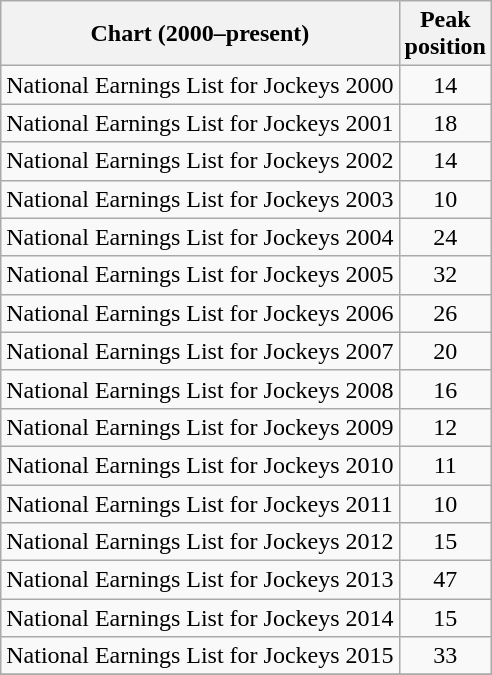<table class="wikitable sortable">
<tr>
<th>Chart (2000–present)</th>
<th>Peak<br>position</th>
</tr>
<tr>
<td>National Earnings List for Jockeys 2000</td>
<td style="text-align:center;">14</td>
</tr>
<tr>
<td>National Earnings List for Jockeys 2001</td>
<td style="text-align:center;">18</td>
</tr>
<tr>
<td>National Earnings List for Jockeys 2002</td>
<td style="text-align:center;">14</td>
</tr>
<tr>
<td>National Earnings List for Jockeys 2003</td>
<td style="text-align:center;">10</td>
</tr>
<tr>
<td>National Earnings List for Jockeys 2004</td>
<td style="text-align:center;">24</td>
</tr>
<tr>
<td>National Earnings List for Jockeys 2005</td>
<td style="text-align:center;">32</td>
</tr>
<tr>
<td>National Earnings List for Jockeys 2006</td>
<td style="text-align:center;">26</td>
</tr>
<tr>
<td>National Earnings List for Jockeys 2007</td>
<td style="text-align:center;">20</td>
</tr>
<tr>
<td>National Earnings List for Jockeys 2008</td>
<td style="text-align:center;">16</td>
</tr>
<tr>
<td>National Earnings List for Jockeys 2009</td>
<td style="text-align:center;">12</td>
</tr>
<tr>
<td>National Earnings List for Jockeys 2010</td>
<td style="text-align:center;">11</td>
</tr>
<tr>
<td>National Earnings List for Jockeys 2011</td>
<td style="text-align:center;">10</td>
</tr>
<tr>
<td>National Earnings List for Jockeys 2012</td>
<td style="text-align:center;">15</td>
</tr>
<tr>
<td>National Earnings List for Jockeys 2013</td>
<td style="text-align:center;">47</td>
</tr>
<tr>
<td>National Earnings List for Jockeys 2014</td>
<td style="text-align:center;">15</td>
</tr>
<tr>
<td>National Earnings List for Jockeys 2015</td>
<td style="text-align:center;">33</td>
</tr>
<tr>
</tr>
</table>
